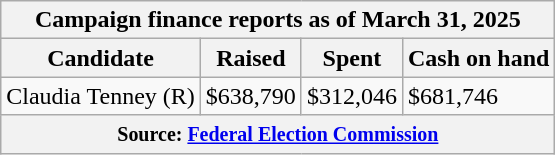<table class="wikitable sortable">
<tr>
<th colspan=4>Campaign finance reports as of March 31, 2025</th>
</tr>
<tr style="text-align:center;">
<th>Candidate</th>
<th>Raised</th>
<th>Spent</th>
<th>Cash on hand</th>
</tr>
<tr>
<td>Claudia Tenney (R)</td>
<td>$638,790</td>
<td>$312,046</td>
<td>$681,746</td>
</tr>
<tr>
<th colspan="4"><small>Source: <a href='#'>Federal Election Commission</a></small></th>
</tr>
</table>
